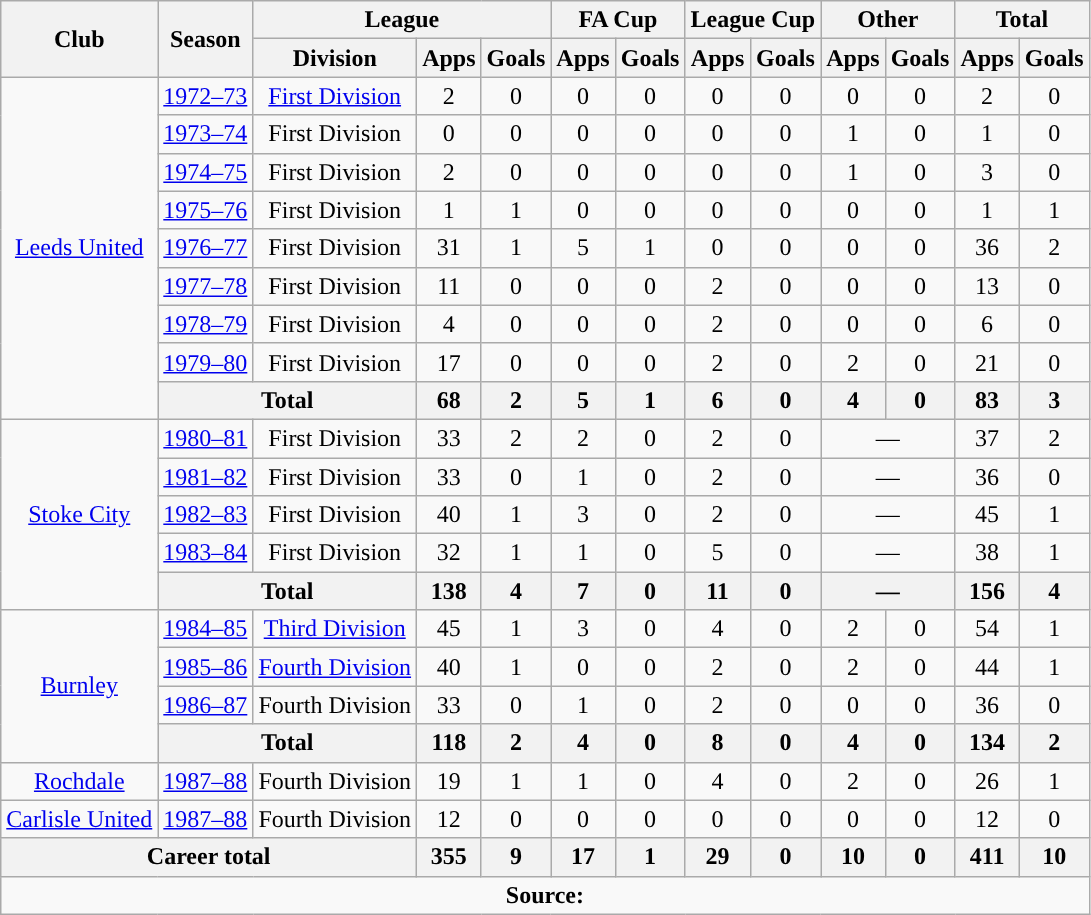<table class="wikitable" style="text-align: center;">
<tr>
<th rowspan="2">Club</th>
<th rowspan="2">Season</th>
<th colspan="3">League</th>
<th colspan="2">FA Cup</th>
<th colspan="2">League Cup</th>
<th colspan="2">Other</th>
<th colspan="2">Total</th>
</tr>
<tr>
<th>Division</th>
<th>Apps</th>
<th>Goals</th>
<th>Apps</th>
<th>Goals</th>
<th>Apps</th>
<th>Goals</th>
<th>Apps</th>
<th>Goals</th>
<th>Apps</th>
<th>Goals</th>
</tr>
<tr>
<td rowspan="9"><a href='#'>Leeds United</a></td>
<td><a href='#'>1972–73</a></td>
<td><a href='#'>First Division</a></td>
<td>2</td>
<td>0</td>
<td>0</td>
<td>0</td>
<td>0</td>
<td>0</td>
<td>0</td>
<td>0</td>
<td>2</td>
<td>0</td>
</tr>
<tr>
<td><a href='#'>1973–74</a></td>
<td>First Division</td>
<td>0</td>
<td>0</td>
<td>0</td>
<td>0</td>
<td>0</td>
<td>0</td>
<td>1</td>
<td>0</td>
<td>1</td>
<td>0</td>
</tr>
<tr>
<td><a href='#'>1974–75</a></td>
<td>First Division</td>
<td>2</td>
<td>0</td>
<td>0</td>
<td>0</td>
<td>0</td>
<td>0</td>
<td>1</td>
<td>0</td>
<td>3</td>
<td>0</td>
</tr>
<tr>
<td><a href='#'>1975–76</a></td>
<td>First Division</td>
<td>1</td>
<td>1</td>
<td>0</td>
<td>0</td>
<td>0</td>
<td>0</td>
<td>0</td>
<td>0</td>
<td>1</td>
<td>1</td>
</tr>
<tr>
<td><a href='#'>1976–77</a></td>
<td>First Division</td>
<td>31</td>
<td>1</td>
<td>5</td>
<td>1</td>
<td>0</td>
<td>0</td>
<td>0</td>
<td>0</td>
<td>36</td>
<td>2</td>
</tr>
<tr>
<td><a href='#'>1977–78</a></td>
<td>First Division</td>
<td>11</td>
<td>0</td>
<td>0</td>
<td>0</td>
<td>2</td>
<td>0</td>
<td>0</td>
<td>0</td>
<td>13</td>
<td>0</td>
</tr>
<tr>
<td><a href='#'>1978–79</a></td>
<td>First Division</td>
<td>4</td>
<td>0</td>
<td>0</td>
<td>0</td>
<td>2</td>
<td>0</td>
<td>0</td>
<td>0</td>
<td>6</td>
<td>0</td>
</tr>
<tr>
<td><a href='#'>1979–80</a></td>
<td>First Division</td>
<td>17</td>
<td>0</td>
<td>0</td>
<td>0</td>
<td>2</td>
<td>0</td>
<td>2</td>
<td>0</td>
<td>21</td>
<td>0</td>
</tr>
<tr>
<th colspan="2">Total</th>
<th>68</th>
<th>2</th>
<th>5</th>
<th>1</th>
<th>6</th>
<th>0</th>
<th>4</th>
<th>0</th>
<th>83</th>
<th>3</th>
</tr>
<tr>
<td rowspan="5"><a href='#'>Stoke City</a></td>
<td><a href='#'>1980–81</a></td>
<td>First Division</td>
<td>33</td>
<td>2</td>
<td>2</td>
<td>0</td>
<td>2</td>
<td>0</td>
<td colspan=2>—</td>
<td>37</td>
<td>2</td>
</tr>
<tr>
<td><a href='#'>1981–82</a></td>
<td>First Division</td>
<td>33</td>
<td>0</td>
<td>1</td>
<td>0</td>
<td>2</td>
<td>0</td>
<td colspan=2>—</td>
<td>36</td>
<td>0</td>
</tr>
<tr>
<td><a href='#'>1982–83</a></td>
<td>First Division</td>
<td>40</td>
<td>1</td>
<td>3</td>
<td>0</td>
<td>2</td>
<td>0</td>
<td colspan=2>—</td>
<td>45</td>
<td>1</td>
</tr>
<tr>
<td><a href='#'>1983–84</a></td>
<td>First Division</td>
<td>32</td>
<td>1</td>
<td>1</td>
<td>0</td>
<td>5</td>
<td>0</td>
<td colspan=2>—</td>
<td>38</td>
<td>1</td>
</tr>
<tr>
<th colspan="2">Total</th>
<th>138</th>
<th>4</th>
<th>7</th>
<th>0</th>
<th>11</th>
<th>0</th>
<th colspan=2>—</th>
<th>156</th>
<th>4</th>
</tr>
<tr>
<td rowspan="4"><a href='#'>Burnley</a></td>
<td><a href='#'>1984–85</a></td>
<td><a href='#'>Third Division</a></td>
<td>45</td>
<td>1</td>
<td>3</td>
<td>0</td>
<td>4</td>
<td>0</td>
<td>2</td>
<td>0</td>
<td>54</td>
<td>1</td>
</tr>
<tr>
<td><a href='#'>1985–86</a></td>
<td><a href='#'>Fourth Division</a></td>
<td>40</td>
<td>1</td>
<td>0</td>
<td>0</td>
<td>2</td>
<td>0</td>
<td>2</td>
<td>0</td>
<td>44</td>
<td>1</td>
</tr>
<tr>
<td><a href='#'>1986–87</a></td>
<td>Fourth Division</td>
<td>33</td>
<td>0</td>
<td>1</td>
<td>0</td>
<td>2</td>
<td>0</td>
<td>0</td>
<td>0</td>
<td>36</td>
<td>0</td>
</tr>
<tr>
<th colspan="2">Total</th>
<th>118</th>
<th>2</th>
<th>4</th>
<th>0</th>
<th>8</th>
<th>0</th>
<th>4</th>
<th>0</th>
<th>134</th>
<th>2</th>
</tr>
<tr>
<td><a href='#'>Rochdale</a></td>
<td><a href='#'>1987–88</a></td>
<td>Fourth Division</td>
<td>19</td>
<td>1</td>
<td>1</td>
<td>0</td>
<td>4</td>
<td>0</td>
<td>2</td>
<td>0</td>
<td>26</td>
<td>1</td>
</tr>
<tr>
<td><a href='#'>Carlisle United</a></td>
<td><a href='#'>1987–88</a></td>
<td>Fourth Division</td>
<td>12</td>
<td>0</td>
<td>0</td>
<td>0</td>
<td>0</td>
<td>0</td>
<td>0</td>
<td>0</td>
<td>12</td>
<td>0</td>
</tr>
<tr>
<th colspan="3">Career total</th>
<th>355</th>
<th>9</th>
<th>17</th>
<th>1</th>
<th>29</th>
<th>0</th>
<th>10</th>
<th>0</th>
<th>411</th>
<th>10</th>
</tr>
<tr>
<td colspan="13"><strong>Source:</strong></td>
</tr>
</table>
